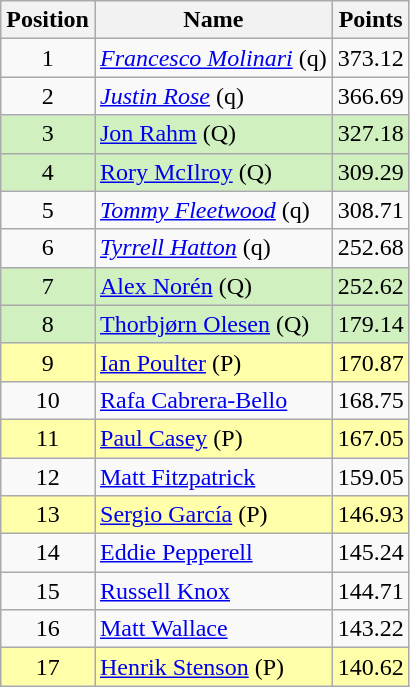<table class="wikitable">
<tr>
<th>Position</th>
<th>Name</th>
<th>Points</th>
</tr>
<tr>
<td align=center>1</td>
<td><em><a href='#'>Francesco Molinari</a></em> (q)</td>
<td align=right>373.12</td>
</tr>
<tr>
<td align=center>2</td>
<td><em><a href='#'>Justin Rose</a></em> (q)</td>
<td align=right>366.69</td>
</tr>
<tr style="background:#d0f0c0;">
<td align=center>3</td>
<td><a href='#'>Jon Rahm</a> (Q)</td>
<td align=right>327.18</td>
</tr>
<tr style="background:#d0f0c0;">
<td align=center>4</td>
<td><a href='#'>Rory McIlroy</a> (Q)</td>
<td align=right>309.29</td>
</tr>
<tr>
<td align=center>5</td>
<td><em><a href='#'>Tommy Fleetwood</a></em> (q)</td>
<td align=right>308.71</td>
</tr>
<tr>
<td align=center>6</td>
<td><em><a href='#'>Tyrrell Hatton</a></em> (q)</td>
<td align=right>252.68</td>
</tr>
<tr style="background:#d0f0c0;">
<td align=center>7</td>
<td><a href='#'>Alex Norén</a> (Q)</td>
<td align=right>252.62</td>
</tr>
<tr style="background:#d0f0c0;">
<td align=center>8</td>
<td><a href='#'>Thorbjørn Olesen</a> (Q)</td>
<td align=right>179.14</td>
</tr>
<tr style="background:#ffa;">
<td align=center>9</td>
<td><a href='#'>Ian Poulter</a> (P)</td>
<td align=right>170.87</td>
</tr>
<tr>
<td align=center>10</td>
<td><a href='#'>Rafa Cabrera-Bello</a></td>
<td align=right>168.75</td>
</tr>
<tr style="background:#ffa;">
<td align=center>11</td>
<td><a href='#'>Paul Casey</a> (P)</td>
<td align=right>167.05</td>
</tr>
<tr>
<td align=center>12</td>
<td><a href='#'>Matt Fitzpatrick</a></td>
<td align=right>159.05</td>
</tr>
<tr style="background:#ffa;">
<td align=center>13</td>
<td><a href='#'>Sergio García</a> (P)</td>
<td align=right>146.93</td>
</tr>
<tr>
<td align=center>14</td>
<td><a href='#'>Eddie Pepperell</a></td>
<td align=right>145.24</td>
</tr>
<tr>
<td align=center>15</td>
<td><a href='#'>Russell Knox</a></td>
<td align=right>144.71</td>
</tr>
<tr>
<td align=center>16</td>
<td><a href='#'>Matt Wallace</a></td>
<td align=right>143.22</td>
</tr>
<tr style="background:#ffa;">
<td align=center>17</td>
<td><a href='#'>Henrik Stenson</a> (P)</td>
<td align=right>140.62</td>
</tr>
</table>
